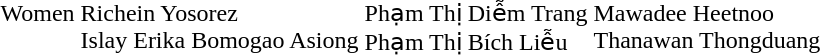<table>
<tr>
<td>Women</td>
<td><br>Richein Yosorez<br>Islay Erika Bomogao Asiong</td>
<td><br>Phạm Thị Diễm Trang<br>Phạm Thị Bích Liễu</td>
<td><br>Mawadee Heetnoo<br>Thanawan Thongduang</td>
</tr>
</table>
